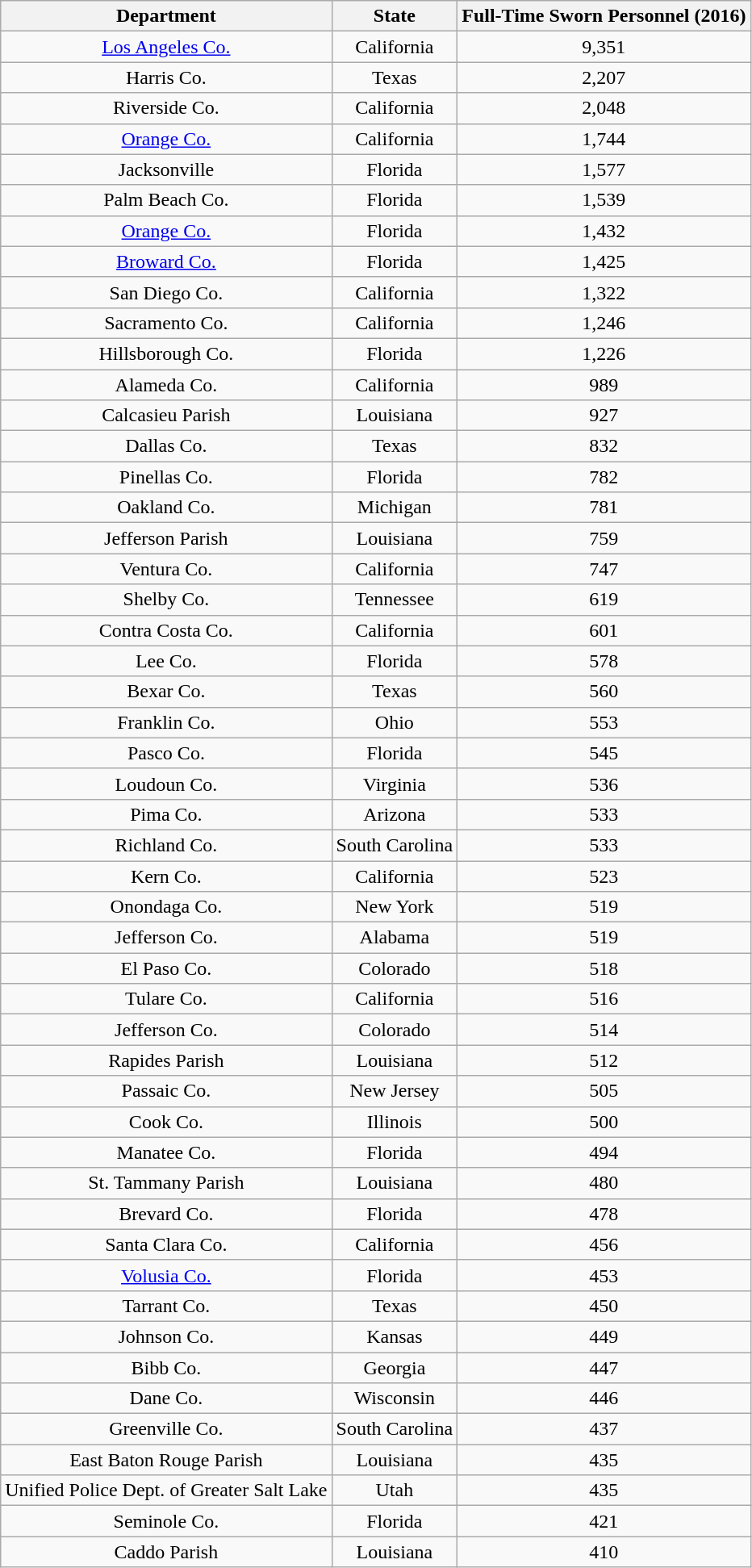<table class="wikitable sortable plainrowheaders" style="text-align: center;">
<tr>
<th>Department</th>
<th>State</th>
<th>Full-Time Sworn Personnel (2016)</th>
</tr>
<tr>
<td><a href='#'>Los Angeles Co.</a></td>
<td>California</td>
<td>9,351</td>
</tr>
<tr>
<td>Harris Co.</td>
<td>Texas</td>
<td>2,207</td>
</tr>
<tr>
<td>Riverside Co.</td>
<td>California</td>
<td>2,048</td>
</tr>
<tr>
<td><a href='#'>Orange Co.</a></td>
<td>California</td>
<td>1,744</td>
</tr>
<tr>
<td>Jacksonville</td>
<td>Florida</td>
<td>1,577</td>
</tr>
<tr>
<td>Palm Beach Co.</td>
<td>Florida</td>
<td>1,539</td>
</tr>
<tr>
<td><a href='#'>Orange Co.</a></td>
<td>Florida</td>
<td>1,432</td>
</tr>
<tr>
<td><a href='#'>Broward Co.</a></td>
<td>Florida</td>
<td>1,425</td>
</tr>
<tr>
<td>San Diego Co.</td>
<td>California</td>
<td>1,322</td>
</tr>
<tr>
<td>Sacramento Co.</td>
<td>California</td>
<td>1,246</td>
</tr>
<tr>
<td>Hillsborough Co.</td>
<td>Florida</td>
<td>1,226</td>
</tr>
<tr>
<td>Alameda Co.</td>
<td>California</td>
<td>989</td>
</tr>
<tr>
<td>Calcasieu Parish</td>
<td>Louisiana</td>
<td>927</td>
</tr>
<tr>
<td>Dallas Co.</td>
<td>Texas</td>
<td>832</td>
</tr>
<tr>
<td>Pinellas Co.</td>
<td>Florida</td>
<td>782</td>
</tr>
<tr>
<td>Oakland Co.</td>
<td>Michigan</td>
<td>781</td>
</tr>
<tr>
<td>Jefferson Parish</td>
<td>Louisiana</td>
<td>759</td>
</tr>
<tr>
<td>Ventura Co.</td>
<td>California</td>
<td>747</td>
</tr>
<tr>
<td>Shelby Co.</td>
<td>Tennessee</td>
<td>619</td>
</tr>
<tr>
<td>Contra Costa Co.</td>
<td>California</td>
<td>601</td>
</tr>
<tr>
<td>Lee Co.</td>
<td>Florida</td>
<td>578</td>
</tr>
<tr>
<td>Bexar Co.</td>
<td>Texas</td>
<td>560</td>
</tr>
<tr>
<td>Franklin Co.</td>
<td>Ohio</td>
<td>553</td>
</tr>
<tr>
<td>Pasco Co.</td>
<td>Florida</td>
<td>545</td>
</tr>
<tr>
<td>Loudoun Co.</td>
<td>Virginia</td>
<td>536</td>
</tr>
<tr>
<td>Pima Co.</td>
<td>Arizona</td>
<td>533</td>
</tr>
<tr>
<td>Richland Co.</td>
<td>South Carolina</td>
<td>533</td>
</tr>
<tr>
<td>Kern Co.</td>
<td>California</td>
<td>523</td>
</tr>
<tr>
<td>Onondaga Co.</td>
<td>New York</td>
<td>519</td>
</tr>
<tr>
<td>Jefferson Co.</td>
<td>Alabama</td>
<td>519</td>
</tr>
<tr>
<td>El Paso Co.</td>
<td>Colorado</td>
<td>518</td>
</tr>
<tr>
<td>Tulare Co.</td>
<td>California</td>
<td>516</td>
</tr>
<tr>
<td>Jefferson Co.</td>
<td>Colorado</td>
<td>514</td>
</tr>
<tr>
<td>Rapides Parish</td>
<td>Louisiana</td>
<td>512</td>
</tr>
<tr>
<td>Passaic Co.</td>
<td>New Jersey</td>
<td>505</td>
</tr>
<tr>
<td>Cook Co.</td>
<td>Illinois</td>
<td>500</td>
</tr>
<tr>
<td>Manatee Co.</td>
<td>Florida</td>
<td>494</td>
</tr>
<tr>
<td>St. Tammany Parish</td>
<td>Louisiana</td>
<td>480</td>
</tr>
<tr>
<td>Brevard Co.</td>
<td>Florida</td>
<td>478</td>
</tr>
<tr>
<td>Santa Clara Co.</td>
<td>California</td>
<td>456</td>
</tr>
<tr>
<td><a href='#'>Volusia Co.</a></td>
<td>Florida</td>
<td>453</td>
</tr>
<tr>
<td>Tarrant Co.</td>
<td>Texas</td>
<td>450</td>
</tr>
<tr>
<td>Johnson Co.</td>
<td>Kansas</td>
<td>449</td>
</tr>
<tr>
<td>Bibb Co.</td>
<td>Georgia</td>
<td>447</td>
</tr>
<tr>
<td>Dane Co.</td>
<td>Wisconsin</td>
<td>446</td>
</tr>
<tr>
<td>Greenville Co.</td>
<td>South Carolina</td>
<td>437</td>
</tr>
<tr>
<td>East Baton Rouge Parish</td>
<td>Louisiana</td>
<td>435</td>
</tr>
<tr>
<td>Unified Police Dept. of Greater Salt Lake</td>
<td>Utah</td>
<td>435</td>
</tr>
<tr>
<td>Seminole Co.</td>
<td>Florida</td>
<td>421</td>
</tr>
<tr>
<td>Caddo Parish</td>
<td>Louisiana</td>
<td>410</td>
</tr>
</table>
